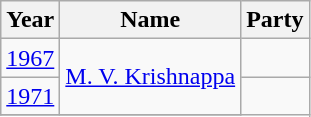<table class="wikitable sortable">
<tr>
<th>Year</th>
<th>Name</th>
<th colspan="2">Party</th>
</tr>
<tr>
<td><a href='#'>1967</a></td>
<td rowspan=2><a href='#'>M. V. Krishnappa</a></td>
<td></td>
</tr>
<tr>
<td><a href='#'>1971</a></td>
</tr>
<tr>
</tr>
</table>
